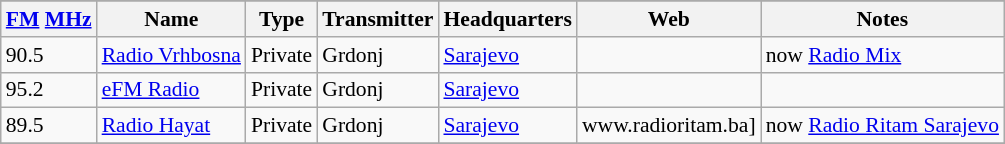<table class="wikitable" border="1" class="wikitable sortable" style="font-size: 90%">
<tr>
</tr>
<tr>
<th><a href='#'>FM</a> <a href='#'>MHz</a></th>
<th>Name</th>
<th>Type</th>
<th>Transmitter</th>
<th>Headquarters</th>
<th>Web</th>
<th>Notes</th>
</tr>
<tr>
<td>90.5</td>
<td><a href='#'>Radio Vrhbosna</a></td>
<td>Private</td>
<td>Grdonj</td>
<td><a href='#'>Sarajevo</a></td>
<td></td>
<td>now <a href='#'>Radio Mix</a></td>
</tr>
<tr>
<td>95.2</td>
<td><a href='#'>eFM Radio</a></td>
<td>Private</td>
<td>Grdonj</td>
<td><a href='#'>Sarajevo</a></td>
<td></td>
<td></td>
</tr>
<tr>
<td>89.5</td>
<td><a href='#'>Radio Hayat</a></td>
<td>Private</td>
<td>Grdonj</td>
<td><a href='#'>Sarajevo</a></td>
<td>www.radioritam.ba]</td>
<td>now <a href='#'>Radio Ritam Sarajevo</a></td>
</tr>
<tr>
</tr>
</table>
